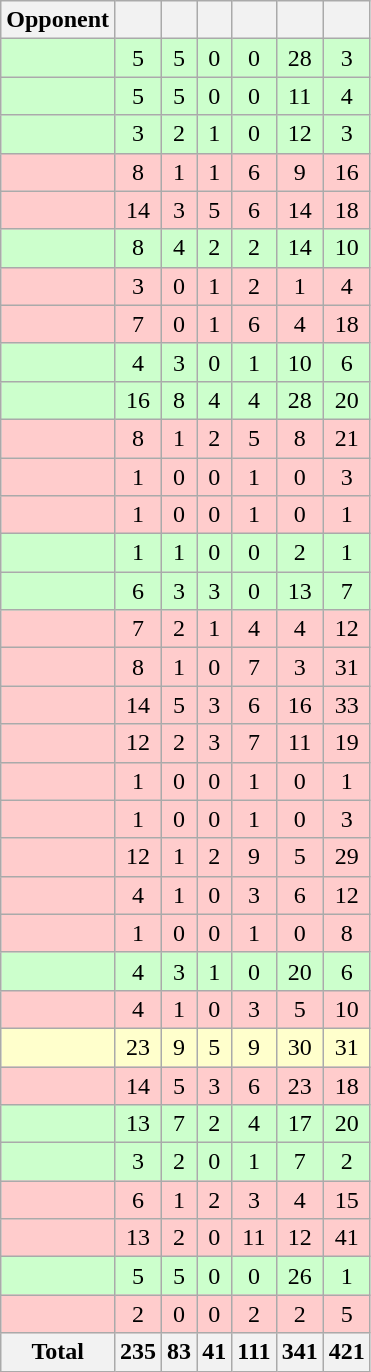<table class="sortable wikitable" style="text-align:center; font-size:100%;">
<tr>
<th>Opponent</th>
<th></th>
<th></th>
<th></th>
<th></th>
<th></th>
<th></th>
</tr>
<tr bgcolor="#ccffcc">
<td align="left"></td>
<td>5</td>
<td>5</td>
<td>0</td>
<td>0</td>
<td>28</td>
<td>3</td>
</tr>
<tr bgcolor="#ccffcc">
<td align="left"></td>
<td>5</td>
<td>5</td>
<td>0</td>
<td>0</td>
<td>11</td>
<td>4</td>
</tr>
<tr bgcolor="#ccffcc">
<td align="left"></td>
<td>3</td>
<td>2</td>
<td>1</td>
<td>0</td>
<td>12</td>
<td>3</td>
</tr>
<tr bgcolor="#ffcccc">
<td align="left"></td>
<td>8</td>
<td>1</td>
<td>1</td>
<td>6</td>
<td>9</td>
<td>16</td>
</tr>
<tr bgcolor="#ffcccc">
<td align="left"></td>
<td>14</td>
<td>3</td>
<td>5</td>
<td>6</td>
<td>14</td>
<td>18</td>
</tr>
<tr bgcolor="#ccffcc">
<td align="left"></td>
<td>8</td>
<td>4</td>
<td>2</td>
<td>2</td>
<td>14</td>
<td>10</td>
</tr>
<tr bgcolor="#ffcccc">
<td align="left"></td>
<td>3</td>
<td>0</td>
<td>1</td>
<td>2</td>
<td>1</td>
<td>4</td>
</tr>
<tr bgcolor="#ffcccc">
<td align="left"></td>
<td>7</td>
<td>0</td>
<td>1</td>
<td>6</td>
<td>4</td>
<td>18</td>
</tr>
<tr bgcolor="#ccffcc">
<td align="left"></td>
<td>4</td>
<td>3</td>
<td>0</td>
<td>1</td>
<td>10</td>
<td>6</td>
</tr>
<tr bgcolor="#ccffcc">
<td align="left"></td>
<td>16</td>
<td>8</td>
<td>4</td>
<td>4</td>
<td>28</td>
<td>20</td>
</tr>
<tr bgcolor="#ffcccc">
<td align="left"></td>
<td>8</td>
<td>1</td>
<td>2</td>
<td>5</td>
<td>8</td>
<td>21</td>
</tr>
<tr bgcolor="#ffcccc">
<td align="left"></td>
<td>1</td>
<td>0</td>
<td>0</td>
<td>1</td>
<td>0</td>
<td>3</td>
</tr>
<tr bgcolor="#ffcccc">
<td align="left"></td>
<td>1</td>
<td>0</td>
<td>0</td>
<td>1</td>
<td>0</td>
<td>1</td>
</tr>
<tr bgcolor="#ccffcc">
<td align="left"></td>
<td>1</td>
<td>1</td>
<td>0</td>
<td>0</td>
<td>2</td>
<td>1</td>
</tr>
<tr bgcolor="#ccffcc">
<td align="left"></td>
<td>6</td>
<td>3</td>
<td>3</td>
<td>0</td>
<td>13</td>
<td>7</td>
</tr>
<tr bgcolor="#ffcccc">
<td align="left"></td>
<td>7</td>
<td>2</td>
<td>1</td>
<td>4</td>
<td>4</td>
<td>12</td>
</tr>
<tr bgcolor="#ffcccc">
<td align="left"></td>
<td>8</td>
<td>1</td>
<td>0</td>
<td>7</td>
<td>3</td>
<td>31</td>
</tr>
<tr bgcolor="#ffcccc">
<td align="left"></td>
<td>14</td>
<td>5</td>
<td>3</td>
<td>6</td>
<td>16</td>
<td>33</td>
</tr>
<tr bgcolor="#ffcccc">
<td align="left"></td>
<td>12</td>
<td>2</td>
<td>3</td>
<td>7</td>
<td>11</td>
<td>19</td>
</tr>
<tr bgcolor="#ffcccc">
<td align="left"></td>
<td>1</td>
<td>0</td>
<td>0</td>
<td>1</td>
<td>0</td>
<td>1</td>
</tr>
<tr bgcolor="#ffcccc">
<td align="left"></td>
<td>1</td>
<td>0</td>
<td>0</td>
<td>1</td>
<td>0</td>
<td>3</td>
</tr>
<tr bgcolor="#ffcccc">
<td align="left"></td>
<td>12</td>
<td>1</td>
<td>2</td>
<td>9</td>
<td>5</td>
<td>29</td>
</tr>
<tr bgcolor="#ffcccc">
<td align="left"></td>
<td>4</td>
<td>1</td>
<td>0</td>
<td>3</td>
<td>6</td>
<td>12</td>
</tr>
<tr bgcolor="#ffcccc">
<td align="left"></td>
<td>1</td>
<td>0</td>
<td>0</td>
<td>1</td>
<td>0</td>
<td>8</td>
</tr>
<tr bgcolor="#ccffcc">
<td align="left"></td>
<td>4</td>
<td>3</td>
<td>1</td>
<td>0</td>
<td>20</td>
<td>6</td>
</tr>
<tr bgcolor="#ffcccc">
<td align="left"></td>
<td>4</td>
<td>1</td>
<td>0</td>
<td>3</td>
<td>5</td>
<td>10</td>
</tr>
<tr bgcolor="#ffffcc">
<td align="left"></td>
<td>23</td>
<td>9</td>
<td>5</td>
<td>9</td>
<td>30</td>
<td>31</td>
</tr>
<tr bgcolor="#ffcccc">
<td align="left"></td>
<td>14</td>
<td>5</td>
<td>3</td>
<td>6</td>
<td>23</td>
<td>18</td>
</tr>
<tr bgcolor="#ccffcc">
<td align="left"></td>
<td>13</td>
<td>7</td>
<td>2</td>
<td>4</td>
<td>17</td>
<td>20</td>
</tr>
<tr bgcolor="#ccffcc">
<td align="left"></td>
<td>3</td>
<td>2</td>
<td>0</td>
<td>1</td>
<td>7</td>
<td>2</td>
</tr>
<tr bgcolor="#ffcccc">
<td align="left"></td>
<td>6</td>
<td>1</td>
<td>2</td>
<td>3</td>
<td>4</td>
<td>15</td>
</tr>
<tr bgcolor="#ffcccc">
<td align="left"></td>
<td>13</td>
<td>2</td>
<td>0</td>
<td>11</td>
<td>12</td>
<td>41</td>
</tr>
<tr bgcolor="#ccffcc">
<td align="left"></td>
<td>5</td>
<td>5</td>
<td>0</td>
<td>0</td>
<td>26</td>
<td>1</td>
</tr>
<tr bgcolor="#ffcccc">
<td align="left"></td>
<td>2</td>
<td>0</td>
<td>0</td>
<td>2</td>
<td>2</td>
<td>5</td>
</tr>
<tr class="sortbottom">
<th>Total</th>
<th>235</th>
<th>83</th>
<th>41</th>
<th>111</th>
<th>341</th>
<th>421</th>
</tr>
</table>
